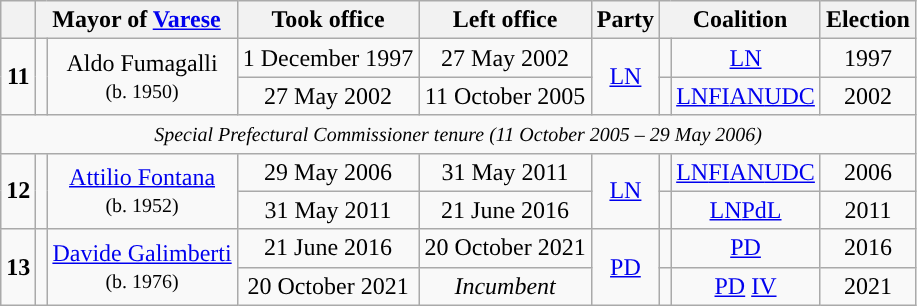<table class="wikitable" style="text-align: center;">
<tr>
<th><br></th>
<th colspan="2">Mayor of <a href='#'>Varese</a></th>
<th>Took office</th>
<th>Left office</th>
<th>Party</th>
<th colspan="2">Coalition</th>
<th>Election</th>
</tr>
<tr>
<td rowspan="2" style="background: "><strong>11</strong></td>
<td rowspan="2"></td>
<td rowspan="2">Aldo Fumagalli <br><small>(b. 1950)</small></td>
<td>1 December 1997</td>
<td>27 May 2002</td>
<td rowspan="2"><a href='#'>LN</a></td>
<td style="background: "></td>
<td><a href='#'>LN</a></td>
<td>1997</td>
</tr>
<tr>
<td>27 May 2002</td>
<td>11 October 2005</td>
<td style="background: "></td>
<td><a href='#'>LN</a><a href='#'>FI</a><a href='#'>AN</a><a href='#'>UDC</a></td>
<td>2002</td>
</tr>
<tr>
<td colspan=9><small><em>Special Prefectural Commissioner tenure (11 October 2005 – 29 May 2006)</em></small></td>
</tr>
<tr>
<td rowspan="2" style="background: "><strong>12</strong></td>
<td rowspan="2"></td>
<td rowspan="2"><a href='#'>Attilio Fontana</a> <br><small>(b. 1952)</small></td>
<td>29 May 2006</td>
<td>31 May 2011</td>
<td rowspan="2"><a href='#'>LN</a></td>
<td style="background: "></td>
<td><a href='#'>LN</a><a href='#'>FI</a><a href='#'>AN</a><a href='#'>UDC</a></td>
<td>2006</td>
</tr>
<tr>
<td>31 May 2011</td>
<td>21 June 2016</td>
<td style="background: "></td>
<td><a href='#'>LN</a><a href='#'>PdL</a></td>
<td>2011</td>
</tr>
<tr>
<td rowspan="2" style="background: "><strong>13</strong></td>
<td rowspan="2"></td>
<td rowspan="2"><a href='#'>Davide Galimberti</a> <br><small>(b. 1976)</small></td>
<td>21 June 2016</td>
<td>20 October 2021</td>
<td rowspan="2"><a href='#'>PD</a></td>
<td style="background: "></td>
<td><a href='#'>PD</a></td>
<td>2016</td>
</tr>
<tr>
<td>20 October 2021</td>
<td><em>Incumbent</em></td>
<td style="background: "></td>
<td><a href='#'>PD</a>  <a href='#'>IV</a></td>
<td>2021</td>
</tr>
</table>
